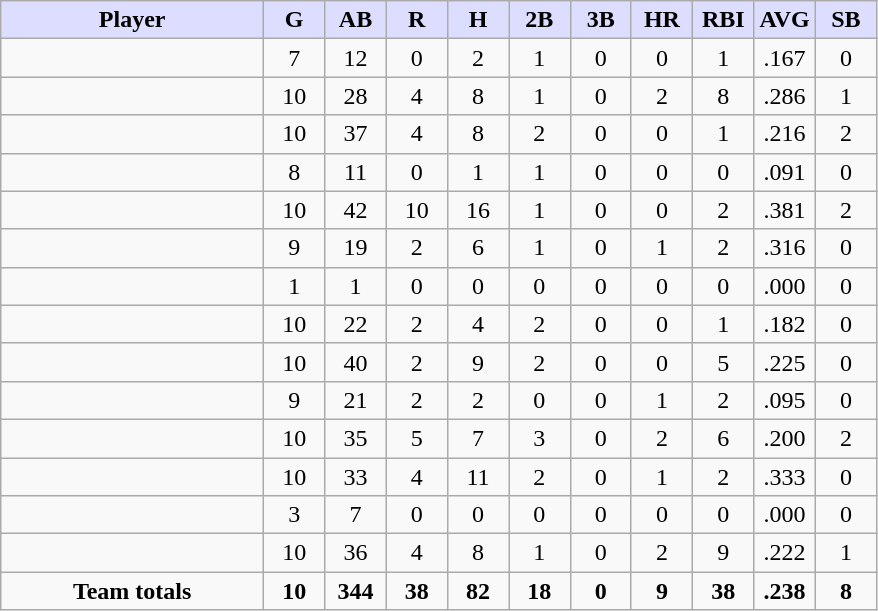<table class="wikitable" style="text-align:center;">
<tr>
<th style="background:#ddf; width:30%;"><strong>Player</strong></th>
<th style="background:#ddf; width:7%;"><strong>G</strong></th>
<th style="background:#ddf; width:7%;"><strong>AB</strong></th>
<th style="background:#ddf; width:7%;"><strong>R</strong></th>
<th style="background:#ddf; width:7%;"><strong>H</strong></th>
<th style="background:#ddf; width:7%;"><strong>2B</strong></th>
<th style="background:#ddf; width:7%;"><strong>3B</strong></th>
<th style="background:#ddf; width:7%;"><strong>HR</strong></th>
<th style="background:#ddf; width:7%;"><strong>RBI</strong></th>
<th style="background:#ddf; width:7%;"><strong>AVG</strong></th>
<th style="background:#ddf; width:7%;"><strong>SB</strong></th>
</tr>
<tr>
<td align=left></td>
<td>7</td>
<td>12</td>
<td>0</td>
<td>2</td>
<td>1</td>
<td>0</td>
<td>0</td>
<td>1</td>
<td>.167</td>
<td>0</td>
</tr>
<tr>
<td align=left></td>
<td>10</td>
<td>28</td>
<td>4</td>
<td>8</td>
<td>1</td>
<td>0</td>
<td>2</td>
<td>8</td>
<td>.286</td>
<td>1</td>
</tr>
<tr>
<td align=left></td>
<td>10</td>
<td>37</td>
<td>4</td>
<td>8</td>
<td>2</td>
<td>0</td>
<td>0</td>
<td>1</td>
<td>.216</td>
<td>2</td>
</tr>
<tr>
<td align=left></td>
<td>8</td>
<td>11</td>
<td>0</td>
<td>1</td>
<td>1</td>
<td>0</td>
<td>0</td>
<td>0</td>
<td>.091</td>
<td>0</td>
</tr>
<tr>
<td align=left></td>
<td>10</td>
<td>42</td>
<td>10</td>
<td>16</td>
<td>1</td>
<td>0</td>
<td>0</td>
<td>2</td>
<td>.381</td>
<td>2</td>
</tr>
<tr>
<td align=left></td>
<td>9</td>
<td>19</td>
<td>2</td>
<td>6</td>
<td>1</td>
<td>0</td>
<td>1</td>
<td>2</td>
<td>.316</td>
<td>0</td>
</tr>
<tr>
<td align=left></td>
<td>1</td>
<td>1</td>
<td>0</td>
<td>0</td>
<td>0</td>
<td>0</td>
<td>0</td>
<td>0</td>
<td>.000</td>
<td>0</td>
</tr>
<tr>
<td align=left></td>
<td>10</td>
<td>22</td>
<td>2</td>
<td>4</td>
<td>2</td>
<td>0</td>
<td>0</td>
<td>1</td>
<td>.182</td>
<td>0</td>
</tr>
<tr>
<td align=left></td>
<td>10</td>
<td>40</td>
<td>2</td>
<td>9</td>
<td>2</td>
<td>0</td>
<td>0</td>
<td>5</td>
<td>.225</td>
<td>0</td>
</tr>
<tr>
<td align=left></td>
<td>9</td>
<td>21</td>
<td>2</td>
<td>2</td>
<td>0</td>
<td>0</td>
<td>1</td>
<td>2</td>
<td>.095</td>
<td>0</td>
</tr>
<tr>
<td align=left></td>
<td>10</td>
<td>35</td>
<td>5</td>
<td>7</td>
<td>3</td>
<td>0</td>
<td>2</td>
<td>6</td>
<td>.200</td>
<td>2</td>
</tr>
<tr>
<td align=left></td>
<td>10</td>
<td>33</td>
<td>4</td>
<td>11</td>
<td>2</td>
<td>0</td>
<td>1</td>
<td>2</td>
<td>.333</td>
<td>0</td>
</tr>
<tr>
<td align=left></td>
<td>3</td>
<td>7</td>
<td>0</td>
<td>0</td>
<td>0</td>
<td>0</td>
<td>0</td>
<td>0</td>
<td>.000</td>
<td>0</td>
</tr>
<tr>
<td align=left></td>
<td>10</td>
<td>36</td>
<td>4</td>
<td>8</td>
<td>1</td>
<td>0</td>
<td>2</td>
<td>9</td>
<td>.222</td>
<td>1</td>
</tr>
<tr class= "sortbottom">
<td><strong>Team totals</strong></td>
<td><strong>10</strong></td>
<td><strong>344</strong></td>
<td><strong>38</strong></td>
<td><strong>82</strong></td>
<td><strong>18</strong></td>
<td><strong>0</strong></td>
<td><strong>9</strong></td>
<td><strong>38</strong></td>
<td><strong>.238</strong></td>
<td><strong>8</strong></td>
</tr>
</table>
